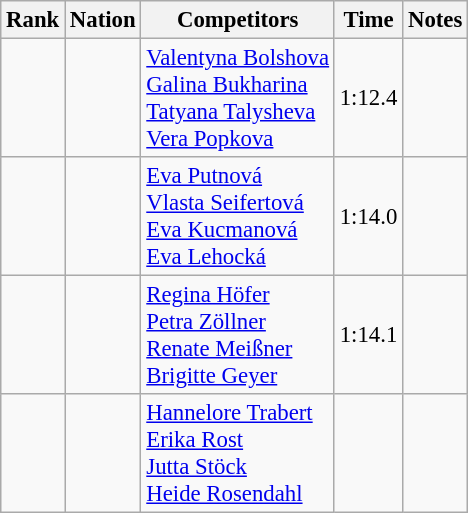<table class="wikitable sortable" style="text-align:center; font-size:95%">
<tr>
<th>Rank</th>
<th>Nation</th>
<th>Competitors</th>
<th>Time</th>
<th>Notes</th>
</tr>
<tr>
<td></td>
<td align=left></td>
<td align=left><a href='#'>Valentyna Bolshova</a><br><a href='#'>Galina Bukharina</a><br><a href='#'>Tatyana Talysheva</a><br><a href='#'>Vera Popkova</a></td>
<td>1:12.4</td>
<td></td>
</tr>
<tr>
<td></td>
<td align=left></td>
<td align=left><a href='#'>Eva Putnová</a><br><a href='#'>Vlasta Seifertová</a><br><a href='#'>Eva Kucmanová</a><br><a href='#'>Eva Lehocká</a></td>
<td>1:14.0</td>
<td></td>
</tr>
<tr>
<td></td>
<td align=left></td>
<td align=left><a href='#'>Regina Höfer</a><br><a href='#'>Petra Zöllner</a><br><a href='#'>Renate Meißner</a><br><a href='#'>Brigitte Geyer</a></td>
<td>1:14.1</td>
<td></td>
</tr>
<tr>
<td></td>
<td align=left></td>
<td align=left><a href='#'>Hannelore Trabert</a><br><a href='#'>Erika Rost</a><br><a href='#'>Jutta Stöck</a><br><a href='#'>Heide Rosendahl</a></td>
<td></td>
<td></td>
</tr>
</table>
